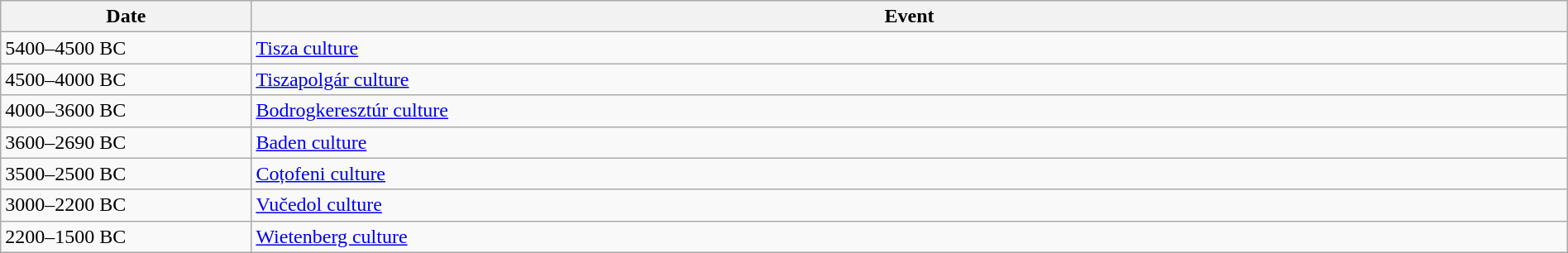<table class="wikitable" width="100%">
<tr>
<th width="16%">Date</th>
<th width="84%">Event</th>
</tr>
<tr>
<td>5400–4500 BC</td>
<td><a href='#'>Tisza culture</a></td>
</tr>
<tr>
<td>4500–4000 BC</td>
<td><a href='#'>Tiszapolgár culture</a></td>
</tr>
<tr>
<td>4000–3600 BC</td>
<td><a href='#'>Bodrogkeresztúr culture</a></td>
</tr>
<tr>
<td>3600–2690 BC</td>
<td><a href='#'>Baden culture</a></td>
</tr>
<tr>
<td>3500–2500 BC</td>
<td><a href='#'>Coțofeni culture</a></td>
</tr>
<tr>
<td>3000–2200 BC</td>
<td><a href='#'>Vučedol culture</a></td>
</tr>
<tr>
<td>2200–1500 BC</td>
<td><a href='#'>Wietenberg culture</a></td>
</tr>
</table>
